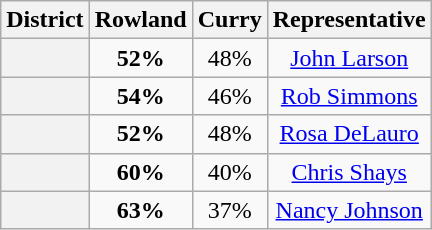<table class=wikitable>
<tr>
<th>District</th>
<th>Rowland</th>
<th>Curry</th>
<th>Representative</th>
</tr>
<tr align=center>
<th></th>
<td><strong>52%</strong></td>
<td>48%</td>
<td><a href='#'>John Larson</a></td>
</tr>
<tr align=center>
<th></th>
<td><strong>54%</strong></td>
<td>46%</td>
<td><a href='#'>Rob Simmons</a></td>
</tr>
<tr align=center>
<th></th>
<td><strong>52%</strong></td>
<td>48%</td>
<td><a href='#'>Rosa DeLauro</a></td>
</tr>
<tr align=center>
<th></th>
<td><strong>60%</strong></td>
<td>40%</td>
<td><a href='#'>Chris Shays</a></td>
</tr>
<tr align=center>
<th></th>
<td><strong>63%</strong></td>
<td>37%</td>
<td><a href='#'>Nancy Johnson</a></td>
</tr>
</table>
